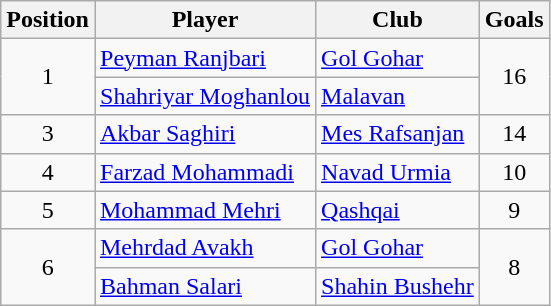<table class="wikitable">
<tr>
<th>Position</th>
<th>Player</th>
<th>Club</th>
<th>Goals</th>
</tr>
<tr>
<td rowspan=2 align="center">1</td>
<td> <a href='#'>Peyman Ranjbari</a></td>
<td><a href='#'>Gol Gohar</a></td>
<td rowspan=2 align="center">16</td>
</tr>
<tr>
<td> <a href='#'>Shahriyar Moghanlou</a></td>
<td><a href='#'>Malavan</a></td>
</tr>
<tr>
<td align="center">3</td>
<td> <a href='#'>Akbar Saghiri</a></td>
<td><a href='#'>Mes Rafsanjan</a></td>
<td align="center">14</td>
</tr>
<tr>
<td align="center">4</td>
<td> <a href='#'>Farzad Mohammadi</a></td>
<td><a href='#'>Navad Urmia</a></td>
<td align="center">10</td>
</tr>
<tr>
<td align="center">5</td>
<td> <a href='#'>Mohammad Mehri</a></td>
<td><a href='#'>Qashqai</a></td>
<td align="center">9</td>
</tr>
<tr>
<td rowspan=2 align="center">6</td>
<td> <a href='#'>Mehrdad Avakh</a></td>
<td><a href='#'>Gol Gohar</a></td>
<td rowspan=2 align="center">8</td>
</tr>
<tr>
<td> <a href='#'>Bahman Salari</a></td>
<td><a href='#'>Shahin Bushehr</a></td>
</tr>
</table>
